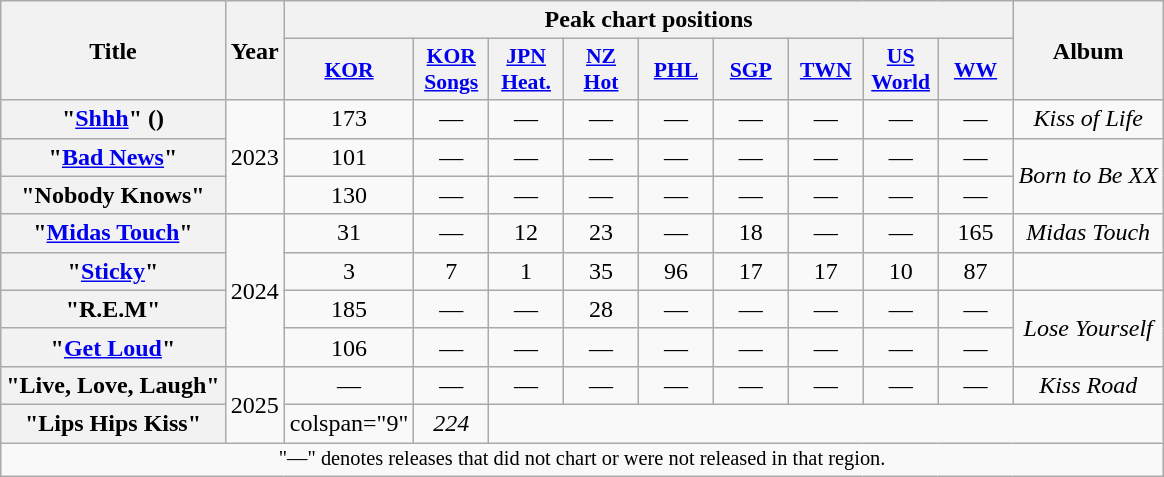<table class="wikitable plainrowheaders" style="text-align:center">
<tr>
<th scope="col" rowspan="2">Title</th>
<th scope="col" rowspan="2">Year</th>
<th scope="col" colspan="9">Peak chart positions</th>
<th scope="col" rowspan="2">Album</th>
</tr>
<tr>
<th scope="col" style="font-size:90%; width:3em"><a href='#'>KOR</a><br></th>
<th scope="col" style="font-size:90%; width:3em"><a href='#'>KOR<br>Songs</a><br></th>
<th scope="col" style="font-size:90%; width:3em"><a href='#'>JPN<br>Heat.</a><br></th>
<th scope="col" style="font-size:90%; width:3em"><a href='#'>NZ<br>Hot</a><br></th>
<th scope="col" style="font-size:90%; width:3em"><a href='#'>PHL</a><br></th>
<th scope="col" style="font-size:90%; width:3em"><a href='#'>SGP</a><br></th>
<th scope="col" style="font-size:90%; width:3em"><a href='#'>TWN</a><br></th>
<th scope="col" style="font-size:90%; width:3em"><a href='#'>US<br>World</a><br></th>
<th scope="col" style="font-size:90%; width:3em"><a href='#'>WW</a><br></th>
</tr>
<tr>
<th scope="row">"<a href='#'>Shhh</a>" ()</th>
<td rowspan="3">2023</td>
<td>173</td>
<td>—</td>
<td>—</td>
<td>—</td>
<td>—</td>
<td>—</td>
<td>—</td>
<td>—</td>
<td>—</td>
<td><em>Kiss of Life</em></td>
</tr>
<tr>
<th scope="row">"<a href='#'>Bad News</a>"</th>
<td>101</td>
<td>—</td>
<td>—</td>
<td>—</td>
<td>—</td>
<td>—</td>
<td>—</td>
<td>—</td>
<td>—</td>
<td rowspan="2"><em>Born to Be XX</em></td>
</tr>
<tr>
<th scope="row">"Nobody Knows"</th>
<td>130</td>
<td>—</td>
<td>—</td>
<td>—</td>
<td>—</td>
<td>—</td>
<td>—</td>
<td>—</td>
<td>—</td>
</tr>
<tr>
<th scope="row">"<a href='#'>Midas Touch</a>"</th>
<td rowspan="4">2024</td>
<td>31</td>
<td>—</td>
<td>12</td>
<td>23</td>
<td>—</td>
<td>18</td>
<td>—</td>
<td>—</td>
<td>165</td>
<td><em>Midas Touch</em></td>
</tr>
<tr>
<th scope="row">"<a href='#'>Sticky</a>"</th>
<td>3</td>
<td>7</td>
<td>1</td>
<td>35</td>
<td>96</td>
<td>17</td>
<td>17</td>
<td>10</td>
<td>87</td>
<td></td>
</tr>
<tr>
<th scope="row">"R.E.M"</th>
<td>185</td>
<td>—</td>
<td>—</td>
<td>28</td>
<td>—</td>
<td>—</td>
<td>—</td>
<td>—</td>
<td>—</td>
<td rowspan="2"><em>Lose Yourself</em></td>
</tr>
<tr>
<th scope="row">"<a href='#'>Get Loud</a>"</th>
<td>106</td>
<td>—</td>
<td>—</td>
<td>—</td>
<td>—</td>
<td>—</td>
<td>—</td>
<td>—</td>
<td>—</td>
</tr>
<tr>
<th scope="row">"Live, Love, Laugh"</th>
<td rowspan="2">2025</td>
<td>—</td>
<td>—</td>
<td>—</td>
<td>—</td>
<td>—</td>
<td>—</td>
<td>—</td>
<td>—</td>
<td>—</td>
<td><em>Kiss Road</em></td>
</tr>
<tr>
<th scope="row">"Lips Hips Kiss"</th>
<td>colspan="9" </td>
<td><em>224</em></td>
</tr>
<tr>
<td colspan="12" style="font-size:85%">"—" denotes releases that did not chart or were not released in that region.</td>
</tr>
</table>
